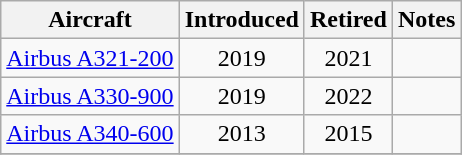<table class="wikitable" style="text-align:center;">
<tr>
<th>Aircraft</th>
<th>Introduced</th>
<th>Retired</th>
<th>Notes</th>
</tr>
<tr>
<td><a href='#'>Airbus A321-200</a></td>
<td>2019</td>
<td>2021</td>
<td></td>
</tr>
<tr>
<td><a href='#'>Airbus A330-900</a></td>
<td>2019</td>
<td>2022</td>
<td></td>
</tr>
<tr>
<td><a href='#'>Airbus A340-600</a></td>
<td>2013</td>
<td>2015</td>
<td></td>
</tr>
<tr>
</tr>
</table>
